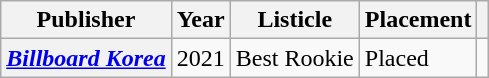<table class="wikitable plainrowheaders sortable" style="margin-right: 0;">
<tr>
<th scope="col">Publisher</th>
<th scope="col">Year</th>
<th scope="col">Listicle</th>
<th scope="col">Placement</th>
<th scope="col" class="unsortable"></th>
</tr>
<tr>
<th scope="row"><em><a href='#'>Billboard Korea</a></em></th>
<td>2021</td>
<td>Best Rookie</td>
<td>Placed</td>
<td></td>
</tr>
</table>
